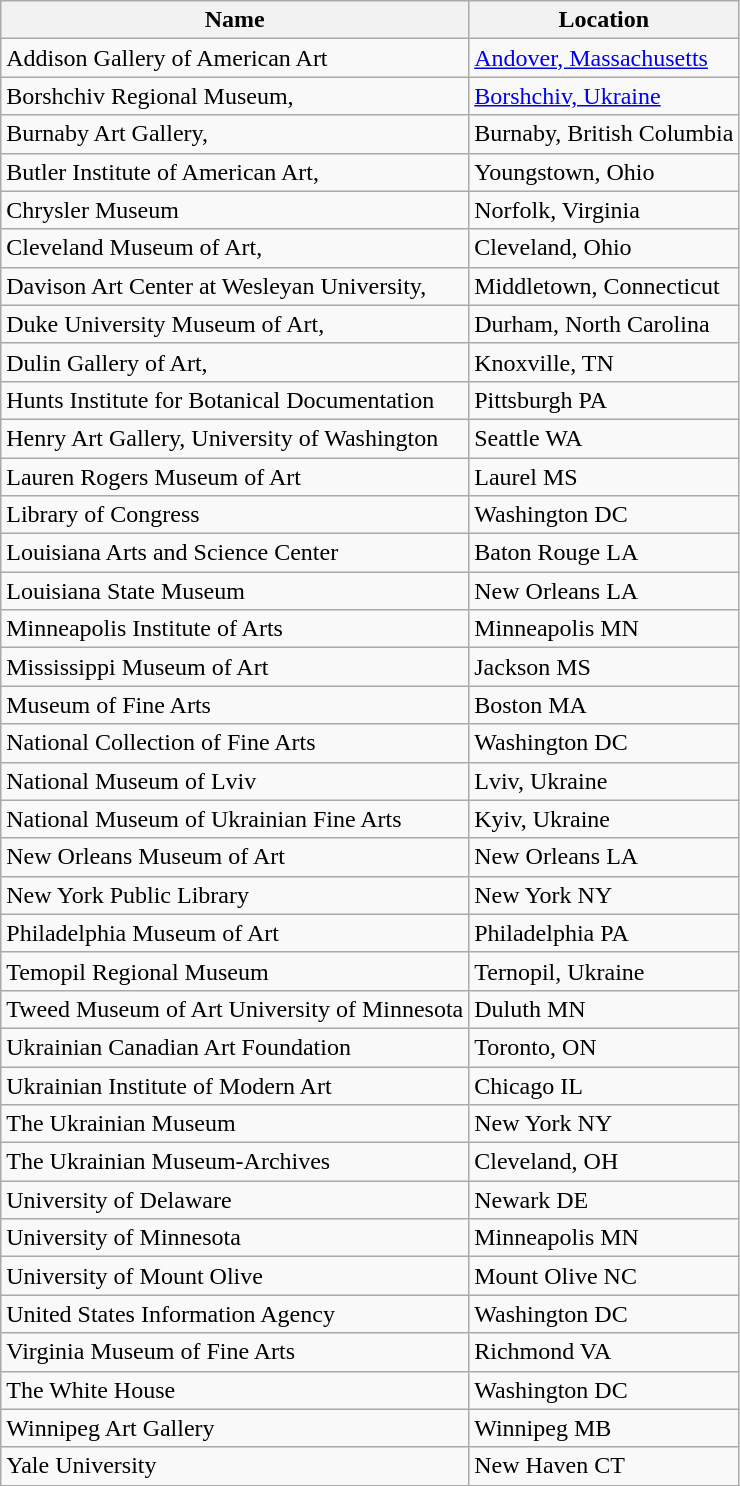<table class="wikitable">
<tr>
<th>Name</th>
<th>Location</th>
</tr>
<tr>
<td>Addison Gallery of American Art</td>
<td><a href='#'>Andover, Massachusetts</a></td>
</tr>
<tr>
<td>Borshchiv Regional Museum,</td>
<td><a href='#'>Borshchiv, Ukraine</a></td>
</tr>
<tr>
<td>Burnaby Art Gallery,</td>
<td>Burnaby, British Columbia</td>
</tr>
<tr>
<td>Butler Institute of American Art,</td>
<td>Youngstown, Ohio</td>
</tr>
<tr>
<td>Chrysler Museum</td>
<td>Norfolk, Virginia</td>
</tr>
<tr>
<td>Cleveland Museum of Art,</td>
<td>Cleveland, Ohio</td>
</tr>
<tr>
<td>Davison Art Center at Wesleyan University,</td>
<td>Middletown, Connecticut</td>
</tr>
<tr>
<td>Duke University Museum of Art,</td>
<td>Durham, North Carolina</td>
</tr>
<tr>
<td>Dulin Gallery of Art,</td>
<td>Knoxville, TN</td>
</tr>
<tr>
<td>Hunts Institute for Botanical Documentation</td>
<td>Pittsburgh PA</td>
</tr>
<tr>
<td>Henry Art Gallery, University of Washington</td>
<td>Seattle WA</td>
</tr>
<tr>
<td>Lauren Rogers Museum of Art</td>
<td>Laurel MS</td>
</tr>
<tr>
<td>Library of Congress</td>
<td>Washington DC</td>
</tr>
<tr>
<td>Louisiana Arts and Science Center</td>
<td>Baton Rouge LA</td>
</tr>
<tr>
<td>Louisiana State Museum</td>
<td>New Orleans LA</td>
</tr>
<tr>
<td>Minneapolis Institute of Arts</td>
<td>Minneapolis MN</td>
</tr>
<tr>
<td>Mississippi Museum of Art</td>
<td>Jackson MS</td>
</tr>
<tr>
<td>Museum of Fine Arts</td>
<td>Boston MA</td>
</tr>
<tr>
<td>National Collection of Fine Arts</td>
<td>Washington DC</td>
</tr>
<tr>
<td>National Museum of Lviv</td>
<td>Lviv, Ukraine</td>
</tr>
<tr>
<td>National Museum of Ukrainian Fine Arts</td>
<td>Kyiv, Ukraine</td>
</tr>
<tr>
<td>New Orleans Museum of Art</td>
<td>New Orleans LA</td>
</tr>
<tr>
<td>New York Public Library</td>
<td>New York NY</td>
</tr>
<tr>
<td>Philadelphia Museum of Art</td>
<td>Philadelphia PA</td>
</tr>
<tr>
<td>Temopil Regional Museum</td>
<td>Ternopil, Ukraine</td>
</tr>
<tr>
<td>Tweed Museum of Art University of Minnesota</td>
<td>Duluth MN</td>
</tr>
<tr>
<td>Ukrainian Canadian Art Foundation</td>
<td>Toronto, ON</td>
</tr>
<tr>
<td>Ukrainian Institute of Modern Art</td>
<td>Chicago IL</td>
</tr>
<tr>
<td>The Ukrainian Museum</td>
<td>New York NY</td>
</tr>
<tr>
<td>The Ukrainian Museum-Archives</td>
<td>Cleveland, OH</td>
</tr>
<tr>
<td>University of Delaware</td>
<td>Newark DE</td>
</tr>
<tr>
<td>University of Minnesota</td>
<td>Minneapolis MN</td>
</tr>
<tr>
<td>University of Mount Olive</td>
<td>Mount Olive NC</td>
</tr>
<tr>
<td>United States Information Agency</td>
<td>Washington DC</td>
</tr>
<tr>
<td>Virginia Museum of Fine Arts</td>
<td>Richmond VA</td>
</tr>
<tr>
<td>The White House</td>
<td>Washington DC</td>
</tr>
<tr>
<td>Winnipeg Art Gallery</td>
<td>Winnipeg MB</td>
</tr>
<tr>
<td>Yale University</td>
<td>New Haven CT</td>
</tr>
</table>
